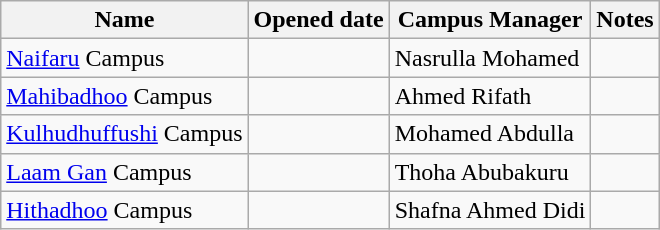<table class="wikitable">
<tr>
<th>Name</th>
<th>Opened date</th>
<th>Campus Manager</th>
<th>Notes</th>
</tr>
<tr>
<td><a href='#'>Naifaru</a> Campus</td>
<td></td>
<td>Nasrulla Mohamed</td>
<td></td>
</tr>
<tr>
<td><a href='#'>Mahibadhoo</a> Campus</td>
<td></td>
<td>Ahmed Rifath</td>
<td></td>
</tr>
<tr>
<td><a href='#'>Kulhudhuffushi</a> Campus</td>
<td></td>
<td>Mohamed Abdulla</td>
<td></td>
</tr>
<tr>
<td><a href='#'>Laam Gan</a> Campus</td>
<td></td>
<td>Thoha Abubakuru</td>
<td></td>
</tr>
<tr>
<td><a href='#'>Hithadhoo</a> Campus</td>
<td></td>
<td>Shafna Ahmed Didi</td>
<td></td>
</tr>
</table>
